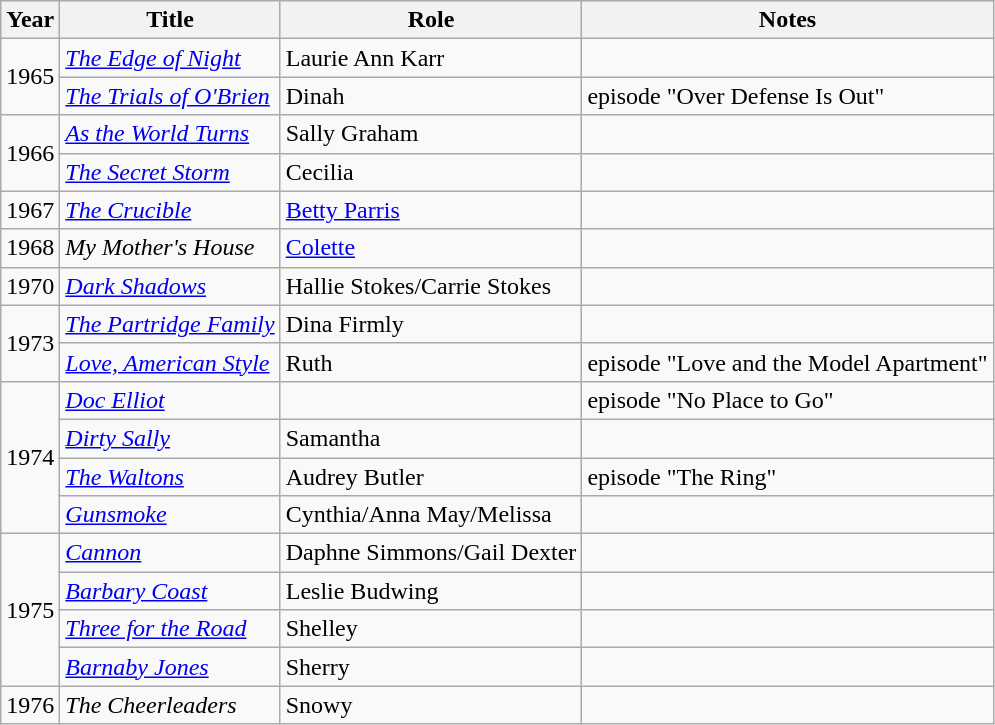<table class="wikitable sortable">
<tr>
<th>Year</th>
<th>Title</th>
<th>Role</th>
<th class = "unsortable">Notes</th>
</tr>
<tr>
<td rowspan=2>1965</td>
<td><em><a href='#'>The Edge of Night</a></em></td>
<td>Laurie Ann Karr</td>
<td></td>
</tr>
<tr>
<td><em><a href='#'>The Trials of O'Brien</a></em></td>
<td>Dinah</td>
<td>episode "Over Defense Is Out"</td>
</tr>
<tr>
<td rowspan=2>1966</td>
<td><em><a href='#'>As the World Turns</a></em></td>
<td>Sally Graham</td>
<td></td>
</tr>
<tr>
<td><em><a href='#'>The Secret Storm</a></em></td>
<td>Cecilia</td>
<td></td>
</tr>
<tr>
<td>1967</td>
<td><em><a href='#'>The Crucible</a></em></td>
<td><a href='#'>Betty Parris</a></td>
<td></td>
</tr>
<tr>
<td>1968</td>
<td><em>My Mother's House</em></td>
<td><a href='#'>Colette</a></td>
<td></td>
</tr>
<tr>
<td>1970</td>
<td><em><a href='#'>Dark Shadows</a></em></td>
<td>Hallie Stokes/Carrie Stokes</td>
<td></td>
</tr>
<tr>
<td rowspan=2>1973</td>
<td><em><a href='#'>The Partridge Family</a></em></td>
<td>Dina Firmly</td>
<td></td>
</tr>
<tr>
<td><em><a href='#'>Love, American Style</a></em></td>
<td>Ruth</td>
<td>episode "Love and the Model Apartment"</td>
</tr>
<tr>
<td rowspan=4>1974</td>
<td><em><a href='#'>Doc Elliot</a></em></td>
<td></td>
<td>episode "No Place to Go"</td>
</tr>
<tr>
<td><em><a href='#'>Dirty Sally</a></em></td>
<td>Samantha</td>
<td></td>
</tr>
<tr>
<td><em><a href='#'>The Waltons</a></em></td>
<td>Audrey Butler</td>
<td>episode "The Ring"</td>
</tr>
<tr>
<td><em><a href='#'>Gunsmoke</a></em></td>
<td>Cynthia/Anna May/Melissa</td>
<td></td>
</tr>
<tr>
<td rowspan=4>1975</td>
<td><em><a href='#'>Cannon</a></em></td>
<td>Daphne Simmons/Gail Dexter</td>
<td></td>
</tr>
<tr>
<td><em><a href='#'>Barbary Coast</a></em></td>
<td>Leslie Budwing</td>
<td></td>
</tr>
<tr>
<td><em><a href='#'>Three for the Road</a></em></td>
<td>Shelley</td>
<td></td>
</tr>
<tr>
<td><em><a href='#'>Barnaby Jones</a></em></td>
<td>Sherry</td>
<td></td>
</tr>
<tr>
<td>1976</td>
<td><em>The Cheerleaders</em></td>
<td>Snowy</td>
<td></td>
</tr>
</table>
